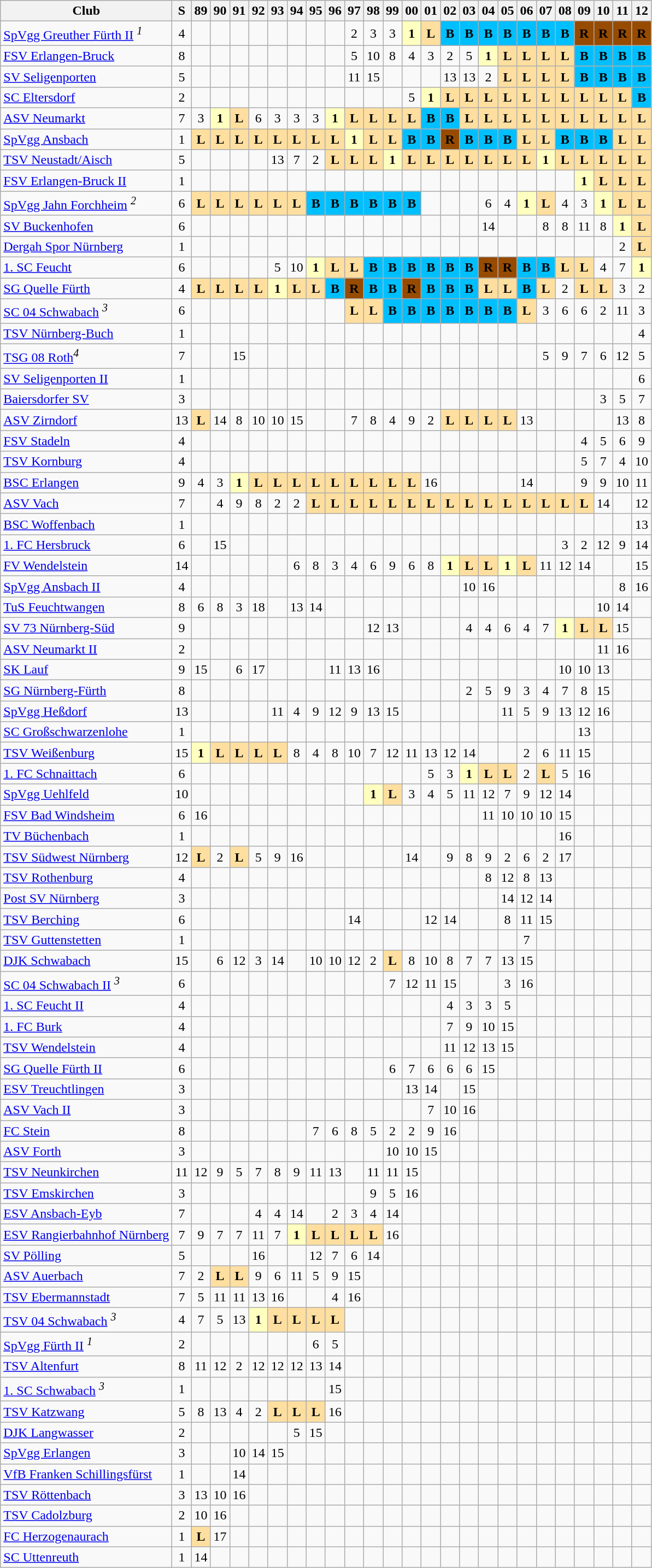<table class="wikitable sortable">
<tr>
<th>Club</th>
<th>S</th>
<th class="unsortable">89</th>
<th class="unsortable">90</th>
<th class="unsortable">91</th>
<th class="unsortable">92</th>
<th class="unsortable">93</th>
<th class="unsortable">94</th>
<th class="unsortable">95</th>
<th class="unsortable">96</th>
<th class="unsortable">97</th>
<th class="unsortable">98</th>
<th class="unsortable">99</th>
<th class="unsortable">00</th>
<th class="unsortable">01</th>
<th class="unsortable">02</th>
<th class="unsortable">03</th>
<th class="unsortable">04</th>
<th class="unsortable">05</th>
<th class="unsortable">06</th>
<th class="unsortable">07</th>
<th class="unsortable">08</th>
<th class="unsortable">09</th>
<th class="unsortable">10</th>
<th class="unsortable">11</th>
<th class="unsortable">12</th>
</tr>
<tr align="center">
<td align="left"><a href='#'>SpVgg Greuther Fürth II</a> <sup><em>1</em></sup></td>
<td>4</td>
<td></td>
<td></td>
<td></td>
<td></td>
<td></td>
<td></td>
<td></td>
<td></td>
<td>2</td>
<td>3</td>
<td>3</td>
<td style="background:#ffffbf"><strong>1</strong></td>
<td style="background:#ffdf9f"><strong>L</strong></td>
<td style="background:#00BFFF"><strong>B</strong></td>
<td style="background:#00BFFF"><strong>B</strong></td>
<td style="background:#00BFFF"><strong>B</strong></td>
<td style="background:#00BFFF"><strong>B</strong></td>
<td style="background:#00BFFF"><strong>B</strong></td>
<td style="background:#00BFFF"><strong>B</strong></td>
<td style="background:#00BFFF"><strong>B</strong></td>
<td style="background:#964B00"><strong>R</strong></td>
<td style="background:#964B00"><strong>R</strong></td>
<td style="background:#964B00"><strong>R</strong></td>
<td style="background:#964B00"><strong>R</strong></td>
</tr>
<tr align="center">
<td align="left"><a href='#'>FSV Erlangen-Bruck</a></td>
<td>8</td>
<td></td>
<td></td>
<td></td>
<td></td>
<td></td>
<td></td>
<td></td>
<td></td>
<td>5</td>
<td>10</td>
<td>8</td>
<td>4</td>
<td>3</td>
<td>2</td>
<td>5</td>
<td style="background:#ffffbf"><strong>1</strong></td>
<td style="background:#ffdf9f"><strong>L</strong></td>
<td style="background:#ffdf9f"><strong>L</strong></td>
<td style="background:#ffdf9f"><strong>L</strong></td>
<td style="background:#ffdf9f"><strong>L</strong></td>
<td style="background:#00BFFF"><strong>B</strong></td>
<td style="background:#00BFFF"><strong>B</strong></td>
<td style="background:#00BFFF"><strong>B</strong></td>
<td style="background:#00BFFF"><strong>B</strong></td>
</tr>
<tr align="center">
<td align="left"><a href='#'>SV Seligenporten</a></td>
<td>5</td>
<td></td>
<td></td>
<td></td>
<td></td>
<td></td>
<td></td>
<td></td>
<td></td>
<td>11</td>
<td>15</td>
<td></td>
<td></td>
<td></td>
<td>13</td>
<td>13</td>
<td>2</td>
<td style="background:#ffdf9f"><strong>L</strong></td>
<td style="background:#ffdf9f"><strong>L</strong></td>
<td style="background:#ffdf9f"><strong>L</strong></td>
<td style="background:#ffdf9f"><strong>L</strong></td>
<td style="background:#00BFFF"><strong>B</strong></td>
<td style="background:#00BFFF"><strong>B</strong></td>
<td style="background:#00BFFF"><strong>B</strong></td>
<td style="background:#00BFFF"><strong>B</strong></td>
</tr>
<tr align="center">
<td align="left"><a href='#'>SC Eltersdorf</a></td>
<td>2</td>
<td></td>
<td></td>
<td></td>
<td></td>
<td></td>
<td></td>
<td></td>
<td></td>
<td></td>
<td></td>
<td></td>
<td>5</td>
<td style="background:#ffffbf"><strong>1</strong></td>
<td style="background:#ffdf9f"><strong>L</strong></td>
<td style="background:#ffdf9f"><strong>L</strong></td>
<td style="background:#ffdf9f"><strong>L</strong></td>
<td style="background:#ffdf9f"><strong>L</strong></td>
<td style="background:#ffdf9f"><strong>L</strong></td>
<td style="background:#ffdf9f"><strong>L</strong></td>
<td style="background:#ffdf9f"><strong>L</strong></td>
<td style="background:#ffdf9f"><strong>L</strong></td>
<td style="background:#ffdf9f"><strong>L</strong></td>
<td style="background:#ffdf9f"><strong>L</strong></td>
<td style="background:#00BFFF"><strong>B</strong></td>
</tr>
<tr align="center">
<td align="left"><a href='#'>ASV Neumarkt</a></td>
<td>7</td>
<td>3</td>
<td style="background:#ffffbf"><strong>1</strong></td>
<td style="background:#ffdf9f"><strong>L</strong></td>
<td>6</td>
<td>3</td>
<td>3</td>
<td>3</td>
<td style="background:#ffffbf"><strong>1</strong></td>
<td style="background:#ffdf9f"><strong>L</strong></td>
<td style="background:#ffdf9f"><strong>L</strong></td>
<td style="background:#ffdf9f"><strong>L</strong></td>
<td style="background:#ffdf9f"><strong>L</strong></td>
<td style="background:#00BFFF"><strong>B</strong></td>
<td style="background:#00BFFF"><strong>B</strong></td>
<td style="background:#ffdf9f"><strong>L</strong></td>
<td style="background:#ffdf9f"><strong>L</strong></td>
<td style="background:#ffdf9f"><strong>L</strong></td>
<td style="background:#ffdf9f"><strong>L</strong></td>
<td style="background:#ffdf9f"><strong>L</strong></td>
<td style="background:#ffdf9f"><strong>L</strong></td>
<td style="background:#ffdf9f"><strong>L</strong></td>
<td style="background:#ffdf9f"><strong>L</strong></td>
<td style="background:#ffdf9f"><strong>L</strong></td>
<td style="background:#ffdf9f"><strong>L</strong></td>
</tr>
<tr align="center">
<td align="left"><a href='#'>SpVgg Ansbach</a></td>
<td>1</td>
<td style="background:#ffdf9f"><strong>L</strong></td>
<td style="background:#ffdf9f"><strong>L</strong></td>
<td style="background:#ffdf9f"><strong>L</strong></td>
<td style="background:#ffdf9f"><strong>L</strong></td>
<td style="background:#ffdf9f"><strong>L</strong></td>
<td style="background:#ffdf9f"><strong>L</strong></td>
<td style="background:#ffdf9f"><strong>L</strong></td>
<td style="background:#ffdf9f"><strong>L</strong></td>
<td style="background:#ffffbf"><strong>1</strong></td>
<td style="background:#ffdf9f"><strong>L</strong></td>
<td style="background:#ffdf9f"><strong>L</strong></td>
<td style="background:#00BFFF"><strong>B</strong></td>
<td style="background:#00BFFF"><strong>B</strong></td>
<td style="background:#964B00"><strong>R</strong></td>
<td style="background:#00BFFF"><strong>B</strong></td>
<td style="background:#00BFFF"><strong>B</strong></td>
<td style="background:#00BFFF"><strong>B</strong></td>
<td style="background:#ffdf9f"><strong>L</strong></td>
<td style="background:#ffdf9f"><strong>L</strong></td>
<td style="background:#00BFFF"><strong>B</strong></td>
<td style="background:#00BFFF"><strong>B</strong></td>
<td style="background:#00BFFF"><strong>B</strong></td>
<td style="background:#ffdf9f"><strong>L</strong></td>
<td style="background:#ffdf9f"><strong>L</strong></td>
</tr>
<tr align="center">
<td align="left"><a href='#'>TSV Neustadt/Aisch</a></td>
<td>5</td>
<td></td>
<td></td>
<td></td>
<td></td>
<td>13</td>
<td>7</td>
<td>2</td>
<td style="background:#ffdf9f"><strong>L</strong></td>
<td style="background:#ffdf9f"><strong>L</strong></td>
<td style="background:#ffdf9f"><strong>L</strong></td>
<td style="background:#ffffbf"><strong>1</strong></td>
<td style="background:#ffdf9f"><strong>L</strong></td>
<td style="background:#ffdf9f"><strong>L</strong></td>
<td style="background:#ffdf9f"><strong>L</strong></td>
<td style="background:#ffdf9f"><strong>L</strong></td>
<td style="background:#ffdf9f"><strong>L</strong></td>
<td style="background:#ffdf9f"><strong>L</strong></td>
<td style="background:#ffdf9f"><strong>L</strong></td>
<td style="background:#ffffbf"><strong>1</strong></td>
<td style="background:#ffdf9f"><strong>L</strong></td>
<td style="background:#ffdf9f"><strong>L</strong></td>
<td style="background:#ffdf9f"><strong>L</strong></td>
<td style="background:#ffdf9f"><strong>L</strong></td>
<td style="background:#ffdf9f"><strong>L</strong></td>
</tr>
<tr align="center">
<td align="left"><a href='#'>FSV Erlangen-Bruck II</a></td>
<td>1</td>
<td></td>
<td></td>
<td></td>
<td></td>
<td></td>
<td></td>
<td></td>
<td></td>
<td></td>
<td></td>
<td></td>
<td></td>
<td></td>
<td></td>
<td></td>
<td></td>
<td></td>
<td></td>
<td></td>
<td></td>
<td style="background:#ffffbf"><strong>1</strong></td>
<td style="background:#ffdf9f"><strong>L</strong></td>
<td style="background:#ffdf9f"><strong>L</strong></td>
<td style="background:#ffdf9f"><strong>L</strong></td>
</tr>
<tr align="center">
<td align="left"><a href='#'>SpVgg Jahn Forchheim</a> <sup><em>2</em></sup></td>
<td>6</td>
<td style="background:#ffdf9f"><strong>L</strong></td>
<td style="background:#ffdf9f"><strong>L</strong></td>
<td style="background:#ffdf9f"><strong>L</strong></td>
<td style="background:#ffdf9f"><strong>L</strong></td>
<td style="background:#ffdf9f"><strong>L</strong></td>
<td style="background:#ffdf9f"><strong>L</strong></td>
<td style="background:#00BFFF"><strong>B</strong></td>
<td style="background:#00BFFF"><strong>B</strong></td>
<td style="background:#00BFFF"><strong>B</strong></td>
<td style="background:#00BFFF"><strong>B</strong></td>
<td style="background:#00BFFF"><strong>B</strong></td>
<td style="background:#00BFFF"><strong>B</strong></td>
<td></td>
<td></td>
<td></td>
<td>6</td>
<td>4</td>
<td style="background:#ffffbf"><strong>1</strong></td>
<td style="background:#ffdf9f"><strong>L</strong></td>
<td>4</td>
<td>3</td>
<td style="background:#ffffbf"><strong>1</strong></td>
<td style="background:#ffdf9f"><strong>L</strong></td>
<td style="background:#ffdf9f"><strong>L</strong></td>
</tr>
<tr align="center">
<td align="left"><a href='#'>SV Buckenhofen</a></td>
<td>6</td>
<td></td>
<td></td>
<td></td>
<td></td>
<td></td>
<td></td>
<td></td>
<td></td>
<td></td>
<td></td>
<td></td>
<td></td>
<td></td>
<td></td>
<td></td>
<td>14</td>
<td></td>
<td></td>
<td>8</td>
<td>8</td>
<td>11</td>
<td>8</td>
<td style="background:#ffffbf"><strong>1</strong></td>
<td style="background:#ffdf9f"><strong>L</strong></td>
</tr>
<tr align="center">
<td align="left"><a href='#'>Dergah Spor Nürnberg</a></td>
<td>1</td>
<td></td>
<td></td>
<td></td>
<td></td>
<td></td>
<td></td>
<td></td>
<td></td>
<td></td>
<td></td>
<td></td>
<td></td>
<td></td>
<td></td>
<td></td>
<td></td>
<td></td>
<td></td>
<td></td>
<td></td>
<td></td>
<td></td>
<td>2</td>
<td style="background:#ffdf9f"><strong>L</strong></td>
</tr>
<tr align="center">
<td align="left"><a href='#'>1. SC Feucht</a></td>
<td>6</td>
<td></td>
<td></td>
<td></td>
<td></td>
<td>5</td>
<td>10</td>
<td style="background:#ffffbf"><strong>1</strong></td>
<td style="background:#ffdf9f"><strong>L</strong></td>
<td style="background:#ffdf9f"><strong>L</strong></td>
<td style="background:#00BFFF"><strong>B</strong></td>
<td style="background:#00BFFF"><strong>B</strong></td>
<td style="background:#00BFFF"><strong>B</strong></td>
<td style="background:#00BFFF"><strong>B</strong></td>
<td style="background:#00BFFF"><strong>B</strong></td>
<td style="background:#00BFFF"><strong>B</strong></td>
<td style="background:#964B00"><strong>R</strong></td>
<td style="background:#964B00"><strong>R</strong></td>
<td style="background:#00BFFF"><strong>B</strong></td>
<td style="background:#00BFFF"><strong>B</strong></td>
<td style="background:#ffdf9f"><strong>L</strong></td>
<td style="background:#ffdf9f"><strong>L</strong></td>
<td>4</td>
<td>7</td>
<td style="background:#ffffbf"><strong>1</strong></td>
</tr>
<tr align="center">
<td align="left"><a href='#'>SG Quelle Fürth</a></td>
<td>4</td>
<td style="background:#ffdf9f"><strong>L</strong></td>
<td style="background:#ffdf9f"><strong>L</strong></td>
<td style="background:#ffdf9f"><strong>L</strong></td>
<td style="background:#ffdf9f"><strong>L</strong></td>
<td style="background:#ffffbf"><strong>1</strong></td>
<td style="background:#ffdf9f"><strong>L</strong></td>
<td style="background:#ffdf9f"><strong>L</strong></td>
<td style="background:#00BFFF"><strong>B</strong></td>
<td style="background:#964B00"><strong>R</strong></td>
<td style="background:#00BFFF"><strong>B</strong></td>
<td style="background:#00BFFF"><strong>B</strong></td>
<td style="background:#964B00"><strong>R</strong></td>
<td style="background:#00BFFF"><strong>B</strong></td>
<td style="background:#00BFFF"><strong>B</strong></td>
<td style="background:#00BFFF"><strong>B</strong></td>
<td style="background:#ffdf9f"><strong>L</strong></td>
<td style="background:#ffdf9f"><strong>L</strong></td>
<td style="background:#00BFFF"><strong>B</strong></td>
<td style="background:#ffdf9f"><strong>L</strong></td>
<td>2</td>
<td style="background:#ffdf9f"><strong>L</strong></td>
<td style="background:#ffdf9f"><strong>L</strong></td>
<td>3</td>
<td>2</td>
</tr>
<tr align="center">
<td align="left"><a href='#'>SC 04 Schwabach</a> <sup><em>3</em></sup></td>
<td>6</td>
<td></td>
<td></td>
<td></td>
<td></td>
<td></td>
<td></td>
<td></td>
<td></td>
<td style="background:#ffdf9f"><strong>L</strong></td>
<td style="background:#ffdf9f"><strong>L</strong></td>
<td style="background:#00BFFF"><strong>B</strong></td>
<td style="background:#00BFFF"><strong>B</strong></td>
<td style="background:#00BFFF"><strong>B</strong></td>
<td style="background:#00BFFF"><strong>B</strong></td>
<td style="background:#00BFFF"><strong>B</strong></td>
<td style="background:#00BFFF"><strong>B</strong></td>
<td style="background:#00BFFF"><strong>B</strong></td>
<td style="background:#ffdf9f"><strong>L</strong></td>
<td>3</td>
<td>6</td>
<td>6</td>
<td>2</td>
<td>11</td>
<td>3</td>
</tr>
<tr align="center">
<td align="left"><a href='#'>TSV Nürnberg-Buch</a></td>
<td>1</td>
<td></td>
<td></td>
<td></td>
<td></td>
<td></td>
<td></td>
<td></td>
<td></td>
<td></td>
<td></td>
<td></td>
<td></td>
<td></td>
<td></td>
<td></td>
<td></td>
<td></td>
<td></td>
<td></td>
<td></td>
<td></td>
<td></td>
<td></td>
<td>4</td>
</tr>
<tr align="center">
<td align="left"><a href='#'>TSG 08 Roth</a><sup><em>4</em></sup></td>
<td>7</td>
<td></td>
<td></td>
<td>15</td>
<td></td>
<td></td>
<td></td>
<td></td>
<td></td>
<td></td>
<td></td>
<td></td>
<td></td>
<td></td>
<td></td>
<td></td>
<td></td>
<td></td>
<td></td>
<td>5</td>
<td>9</td>
<td>7</td>
<td>6</td>
<td>12</td>
<td>5</td>
</tr>
<tr align="center">
<td align="left"><a href='#'>SV Seligenporten II</a></td>
<td>1</td>
<td></td>
<td></td>
<td></td>
<td></td>
<td></td>
<td></td>
<td></td>
<td></td>
<td></td>
<td></td>
<td></td>
<td></td>
<td></td>
<td></td>
<td></td>
<td></td>
<td></td>
<td></td>
<td></td>
<td></td>
<td></td>
<td></td>
<td></td>
<td>6</td>
</tr>
<tr align="center">
<td align="left"><a href='#'>Baiersdorfer SV</a></td>
<td>3</td>
<td></td>
<td></td>
<td></td>
<td></td>
<td></td>
<td></td>
<td></td>
<td></td>
<td></td>
<td></td>
<td></td>
<td></td>
<td></td>
<td></td>
<td></td>
<td></td>
<td></td>
<td></td>
<td></td>
<td></td>
<td></td>
<td>3</td>
<td>5</td>
<td>7</td>
</tr>
<tr align="center">
<td align="left"><a href='#'>ASV Zirndorf</a></td>
<td>13</td>
<td style="background:#ffdf9f"><strong>L</strong></td>
<td>14</td>
<td>8</td>
<td>10</td>
<td>10</td>
<td>15</td>
<td></td>
<td></td>
<td>7</td>
<td>8</td>
<td>4</td>
<td>9</td>
<td>2</td>
<td style="background:#ffdf9f"><strong>L</strong></td>
<td style="background:#ffdf9f"><strong>L</strong></td>
<td style="background:#ffdf9f"><strong>L</strong></td>
<td style="background:#ffdf9f"><strong>L</strong></td>
<td>13</td>
<td></td>
<td></td>
<td></td>
<td></td>
<td>13</td>
<td>8</td>
</tr>
<tr align="center">
<td align="left"><a href='#'>FSV Stadeln</a></td>
<td>4</td>
<td></td>
<td></td>
<td></td>
<td></td>
<td></td>
<td></td>
<td></td>
<td></td>
<td></td>
<td></td>
<td></td>
<td></td>
<td></td>
<td></td>
<td></td>
<td></td>
<td></td>
<td></td>
<td></td>
<td></td>
<td>4</td>
<td>5</td>
<td>6</td>
<td>9</td>
</tr>
<tr align="center">
<td align="left"><a href='#'>TSV Kornburg</a></td>
<td>4</td>
<td></td>
<td></td>
<td></td>
<td></td>
<td></td>
<td></td>
<td></td>
<td></td>
<td></td>
<td></td>
<td></td>
<td></td>
<td></td>
<td></td>
<td></td>
<td></td>
<td></td>
<td></td>
<td></td>
<td></td>
<td>5</td>
<td>7</td>
<td>4</td>
<td>10</td>
</tr>
<tr align="center">
<td align="left"><a href='#'>BSC Erlangen</a></td>
<td>9</td>
<td>4</td>
<td>3</td>
<td style="background:#ffffbf"><strong>1</strong></td>
<td style="background:#ffdf9f"><strong>L</strong></td>
<td style="background:#ffdf9f"><strong>L</strong></td>
<td style="background:#ffdf9f"><strong>L</strong></td>
<td style="background:#ffdf9f"><strong>L</strong></td>
<td style="background:#ffdf9f"><strong>L</strong></td>
<td style="background:#ffdf9f"><strong>L</strong></td>
<td style="background:#ffdf9f"><strong>L</strong></td>
<td style="background:#ffdf9f"><strong>L</strong></td>
<td style="background:#ffdf9f"><strong>L</strong></td>
<td>16</td>
<td></td>
<td></td>
<td></td>
<td></td>
<td>14</td>
<td></td>
<td></td>
<td>9</td>
<td>9</td>
<td>10</td>
<td>11</td>
</tr>
<tr align="center">
<td align="left"><a href='#'>ASV Vach</a></td>
<td>7</td>
<td></td>
<td>4</td>
<td>9</td>
<td>8</td>
<td>2</td>
<td>2</td>
<td style="background:#ffdf9f"><strong>L</strong></td>
<td style="background:#ffdf9f"><strong>L</strong></td>
<td style="background:#ffdf9f"><strong>L</strong></td>
<td style="background:#ffdf9f"><strong>L</strong></td>
<td style="background:#ffdf9f"><strong>L</strong></td>
<td style="background:#ffdf9f"><strong>L</strong></td>
<td style="background:#ffdf9f"><strong>L</strong></td>
<td style="background:#ffdf9f"><strong>L</strong></td>
<td style="background:#ffdf9f"><strong>L</strong></td>
<td style="background:#ffdf9f"><strong>L</strong></td>
<td style="background:#ffdf9f"><strong>L</strong></td>
<td style="background:#ffdf9f"><strong>L</strong></td>
<td style="background:#ffdf9f"><strong>L</strong></td>
<td style="background:#ffdf9f"><strong>L</strong></td>
<td style="background:#ffdf9f"><strong>L</strong></td>
<td>14</td>
<td></td>
<td>12</td>
</tr>
<tr align="center">
<td align="left"><a href='#'>BSC Woffenbach</a></td>
<td>1</td>
<td></td>
<td></td>
<td></td>
<td></td>
<td></td>
<td></td>
<td></td>
<td></td>
<td></td>
<td></td>
<td></td>
<td></td>
<td></td>
<td></td>
<td></td>
<td></td>
<td></td>
<td></td>
<td></td>
<td></td>
<td></td>
<td></td>
<td></td>
<td>13</td>
</tr>
<tr align="center">
<td align="left"><a href='#'>1. FC Hersbruck</a></td>
<td>6</td>
<td></td>
<td>15</td>
<td></td>
<td></td>
<td></td>
<td></td>
<td></td>
<td></td>
<td></td>
<td></td>
<td></td>
<td></td>
<td></td>
<td></td>
<td></td>
<td></td>
<td></td>
<td></td>
<td></td>
<td>3</td>
<td>2</td>
<td>12</td>
<td>9</td>
<td>14</td>
</tr>
<tr align="center">
<td align="left"><a href='#'>FV Wendelstein</a></td>
<td>14</td>
<td></td>
<td></td>
<td></td>
<td></td>
<td></td>
<td>6</td>
<td>8</td>
<td>3</td>
<td>4</td>
<td>6</td>
<td>9</td>
<td>6</td>
<td>8</td>
<td style="background:#ffffbf"><strong>1</strong></td>
<td style="background:#ffdf9f"><strong>L</strong></td>
<td style="background:#ffdf9f"><strong>L</strong></td>
<td style="background:#ffffbf"><strong>1</strong></td>
<td style="background:#ffdf9f"><strong>L</strong></td>
<td>11</td>
<td>12</td>
<td>14</td>
<td></td>
<td></td>
<td>15</td>
</tr>
<tr align="center">
<td align="left"><a href='#'>SpVgg Ansbach II</a></td>
<td>4</td>
<td></td>
<td></td>
<td></td>
<td></td>
<td></td>
<td></td>
<td></td>
<td></td>
<td></td>
<td></td>
<td></td>
<td></td>
<td></td>
<td></td>
<td>10</td>
<td>16</td>
<td></td>
<td></td>
<td></td>
<td></td>
<td></td>
<td></td>
<td>8</td>
<td>16</td>
</tr>
<tr align="center">
<td align="left"><a href='#'>TuS Feuchtwangen</a></td>
<td>8</td>
<td>6</td>
<td>8</td>
<td>3</td>
<td>18</td>
<td></td>
<td>13</td>
<td>14</td>
<td></td>
<td></td>
<td></td>
<td></td>
<td></td>
<td></td>
<td></td>
<td></td>
<td></td>
<td></td>
<td></td>
<td></td>
<td></td>
<td></td>
<td>10</td>
<td>14</td>
<td></td>
</tr>
<tr align="center">
<td align="left"><a href='#'>SV 73 Nürnberg-Süd</a></td>
<td>9</td>
<td></td>
<td></td>
<td></td>
<td></td>
<td></td>
<td></td>
<td></td>
<td></td>
<td></td>
<td>12</td>
<td>13</td>
<td></td>
<td></td>
<td></td>
<td>4</td>
<td>4</td>
<td>6</td>
<td>4</td>
<td>7</td>
<td style="background:#ffffbf"><strong>1</strong></td>
<td style="background:#ffdf9f"><strong>L</strong></td>
<td style="background:#ffdf9f"><strong>L</strong></td>
<td>15</td>
<td></td>
</tr>
<tr align="center">
<td align="left"><a href='#'>ASV Neumarkt II</a></td>
<td>2</td>
<td></td>
<td></td>
<td></td>
<td></td>
<td></td>
<td></td>
<td></td>
<td></td>
<td></td>
<td></td>
<td></td>
<td></td>
<td></td>
<td></td>
<td></td>
<td></td>
<td></td>
<td></td>
<td></td>
<td></td>
<td></td>
<td>11</td>
<td>16</td>
<td></td>
</tr>
<tr align="center">
<td align="left"><a href='#'>SK Lauf</a></td>
<td>9</td>
<td>15</td>
<td></td>
<td>6</td>
<td>17</td>
<td></td>
<td></td>
<td></td>
<td>11</td>
<td>13</td>
<td>16</td>
<td></td>
<td></td>
<td></td>
<td></td>
<td></td>
<td></td>
<td></td>
<td></td>
<td></td>
<td>10</td>
<td>10</td>
<td>13</td>
<td></td>
<td></td>
</tr>
<tr align="center">
<td align="left"><a href='#'>SG Nürnberg-Fürth</a></td>
<td>8</td>
<td></td>
<td></td>
<td></td>
<td></td>
<td></td>
<td></td>
<td></td>
<td></td>
<td></td>
<td></td>
<td></td>
<td></td>
<td></td>
<td></td>
<td>2</td>
<td>5</td>
<td>9</td>
<td>3</td>
<td>4</td>
<td>7</td>
<td>8</td>
<td>15</td>
<td></td>
<td></td>
</tr>
<tr align="center">
<td align="left"><a href='#'>SpVgg Heßdorf</a></td>
<td>13</td>
<td></td>
<td></td>
<td></td>
<td></td>
<td>11</td>
<td>4</td>
<td>9</td>
<td>12</td>
<td>9</td>
<td>13</td>
<td>15</td>
<td></td>
<td></td>
<td></td>
<td></td>
<td></td>
<td>11</td>
<td>5</td>
<td>9</td>
<td>13</td>
<td>12</td>
<td>16</td>
<td></td>
<td></td>
</tr>
<tr align="center">
<td align="left"><a href='#'>SC Großschwarzenlohe</a></td>
<td>1</td>
<td></td>
<td></td>
<td></td>
<td></td>
<td></td>
<td></td>
<td></td>
<td></td>
<td></td>
<td></td>
<td></td>
<td></td>
<td></td>
<td></td>
<td></td>
<td></td>
<td></td>
<td></td>
<td></td>
<td></td>
<td>13</td>
<td></td>
<td></td>
<td></td>
</tr>
<tr align="center">
<td align="left"><a href='#'>TSV Weißenburg</a></td>
<td>15</td>
<td style="background:#ffffbf"><strong>1</strong></td>
<td style="background:#ffdf9f"><strong>L</strong></td>
<td style="background:#ffdf9f"><strong>L</strong></td>
<td style="background:#ffdf9f"><strong>L</strong></td>
<td style="background:#ffdf9f"><strong>L</strong></td>
<td>8</td>
<td>4</td>
<td>8</td>
<td>10</td>
<td>7</td>
<td>12</td>
<td>11</td>
<td>13</td>
<td>12</td>
<td>14</td>
<td></td>
<td></td>
<td>2</td>
<td>6</td>
<td>11</td>
<td>15</td>
<td></td>
<td></td>
<td></td>
</tr>
<tr align="center">
<td align="left"><a href='#'>1. FC Schnaittach</a></td>
<td>6</td>
<td></td>
<td></td>
<td></td>
<td></td>
<td></td>
<td></td>
<td></td>
<td></td>
<td></td>
<td></td>
<td></td>
<td></td>
<td>5</td>
<td>3</td>
<td style="background:#ffffbf"><strong>1</strong></td>
<td style="background:#ffdf9f"><strong>L</strong></td>
<td style="background:#ffdf9f"><strong>L</strong></td>
<td>2</td>
<td style="background:#ffdf9f"><strong>L</strong></td>
<td>5</td>
<td>16</td>
<td></td>
<td></td>
<td></td>
</tr>
<tr align="center">
<td align="left"><a href='#'>SpVgg Uehlfeld</a></td>
<td>10</td>
<td></td>
<td></td>
<td></td>
<td></td>
<td></td>
<td></td>
<td></td>
<td></td>
<td></td>
<td style="background:#ffffbf"><strong>1</strong></td>
<td style="background:#ffdf9f"><strong>L</strong></td>
<td>3</td>
<td>4</td>
<td>5</td>
<td>11</td>
<td>12</td>
<td>7</td>
<td>9</td>
<td>12</td>
<td>14</td>
<td></td>
<td></td>
<td></td>
<td></td>
</tr>
<tr align="center">
<td align="left"><a href='#'>FSV Bad Windsheim</a></td>
<td>6</td>
<td>16</td>
<td></td>
<td></td>
<td></td>
<td></td>
<td></td>
<td></td>
<td></td>
<td></td>
<td></td>
<td></td>
<td></td>
<td></td>
<td></td>
<td></td>
<td>11</td>
<td>10</td>
<td>10</td>
<td>10</td>
<td>15</td>
<td></td>
<td></td>
<td></td>
<td></td>
</tr>
<tr align="center">
<td align="left"><a href='#'>TV Büchenbach</a></td>
<td>1</td>
<td></td>
<td></td>
<td></td>
<td></td>
<td></td>
<td></td>
<td></td>
<td></td>
<td></td>
<td></td>
<td></td>
<td></td>
<td></td>
<td></td>
<td></td>
<td></td>
<td></td>
<td></td>
<td></td>
<td>16</td>
<td></td>
<td></td>
<td></td>
<td></td>
</tr>
<tr align="center">
<td align="left"><a href='#'>TSV Südwest Nürnberg</a></td>
<td>12</td>
<td style="background:#ffdf9f"><strong>L</strong></td>
<td>2</td>
<td style="background:#ffdf9f"><strong>L</strong></td>
<td>5</td>
<td>9</td>
<td>16</td>
<td></td>
<td></td>
<td></td>
<td></td>
<td></td>
<td>14</td>
<td></td>
<td>9</td>
<td>8</td>
<td>9</td>
<td>2</td>
<td>6</td>
<td>2</td>
<td>17</td>
<td></td>
<td></td>
<td></td>
<td></td>
</tr>
<tr align="center">
<td align="left"><a href='#'>TSV Rothenburg</a></td>
<td>4</td>
<td></td>
<td></td>
<td></td>
<td></td>
<td></td>
<td></td>
<td></td>
<td></td>
<td></td>
<td></td>
<td></td>
<td></td>
<td></td>
<td></td>
<td></td>
<td>8</td>
<td>12</td>
<td>8</td>
<td>13</td>
<td></td>
<td></td>
<td></td>
<td></td>
<td></td>
</tr>
<tr align="center">
<td align="left"><a href='#'>Post SV Nürnberg</a></td>
<td>3</td>
<td></td>
<td></td>
<td></td>
<td></td>
<td></td>
<td></td>
<td></td>
<td></td>
<td></td>
<td></td>
<td></td>
<td></td>
<td></td>
<td></td>
<td></td>
<td></td>
<td>14</td>
<td>12</td>
<td>14</td>
<td></td>
<td></td>
<td></td>
<td></td>
<td></td>
</tr>
<tr align="center">
<td align="left"><a href='#'>TSV Berching</a></td>
<td>6</td>
<td></td>
<td></td>
<td></td>
<td></td>
<td></td>
<td></td>
<td></td>
<td></td>
<td>14</td>
<td></td>
<td></td>
<td></td>
<td>12</td>
<td>14</td>
<td></td>
<td></td>
<td>8</td>
<td>11</td>
<td>15</td>
<td></td>
<td></td>
<td></td>
<td></td>
<td></td>
</tr>
<tr align="center">
<td align="left"><a href='#'>TSV Guttenstetten</a></td>
<td>1</td>
<td></td>
<td></td>
<td></td>
<td></td>
<td></td>
<td></td>
<td></td>
<td></td>
<td></td>
<td></td>
<td></td>
<td></td>
<td></td>
<td></td>
<td></td>
<td></td>
<td></td>
<td>7</td>
<td></td>
<td></td>
<td></td>
<td></td>
<td></td>
<td></td>
</tr>
<tr align="center">
<td align="left"><a href='#'>DJK Schwabach</a></td>
<td>15</td>
<td></td>
<td>6</td>
<td>12</td>
<td>3</td>
<td>14</td>
<td></td>
<td>10</td>
<td>10</td>
<td>12</td>
<td>2</td>
<td style="background:#ffdf9f"><strong>L</strong></td>
<td>8</td>
<td>10</td>
<td>8</td>
<td>7</td>
<td>7</td>
<td>13</td>
<td>15</td>
<td></td>
<td></td>
<td></td>
<td></td>
<td></td>
<td></td>
</tr>
<tr align="center">
<td align="left"><a href='#'>SC 04 Schwabach II</a> <sup><em>3</em></sup></td>
<td>6</td>
<td></td>
<td></td>
<td></td>
<td></td>
<td></td>
<td></td>
<td></td>
<td></td>
<td></td>
<td></td>
<td>7</td>
<td>12</td>
<td>11</td>
<td>15</td>
<td></td>
<td></td>
<td>3</td>
<td>16</td>
<td></td>
<td></td>
<td></td>
<td></td>
<td></td>
<td></td>
</tr>
<tr align="center">
<td align="left"><a href='#'>1. SC Feucht II</a></td>
<td>4</td>
<td></td>
<td></td>
<td></td>
<td></td>
<td></td>
<td></td>
<td></td>
<td></td>
<td></td>
<td></td>
<td></td>
<td></td>
<td></td>
<td>4</td>
<td>3</td>
<td>3</td>
<td>5</td>
<td></td>
<td></td>
<td></td>
<td></td>
<td></td>
<td></td>
<td></td>
</tr>
<tr align="center">
<td align="left"><a href='#'>1. FC Burk</a></td>
<td>4</td>
<td></td>
<td></td>
<td></td>
<td></td>
<td></td>
<td></td>
<td></td>
<td></td>
<td></td>
<td></td>
<td></td>
<td></td>
<td></td>
<td>7</td>
<td>9</td>
<td>10</td>
<td>15</td>
<td></td>
<td></td>
<td></td>
<td></td>
<td></td>
<td></td>
<td></td>
</tr>
<tr align="center">
<td align="left"><a href='#'>TSV Wendelstein</a></td>
<td>4</td>
<td></td>
<td></td>
<td></td>
<td></td>
<td></td>
<td></td>
<td></td>
<td></td>
<td></td>
<td></td>
<td></td>
<td></td>
<td></td>
<td>11</td>
<td>12</td>
<td>13</td>
<td>15</td>
<td></td>
<td></td>
<td></td>
<td></td>
<td></td>
<td></td>
<td></td>
</tr>
<tr align="center">
<td align="left"><a href='#'>SG Quelle Fürth II</a></td>
<td>6</td>
<td></td>
<td></td>
<td></td>
<td></td>
<td></td>
<td></td>
<td></td>
<td></td>
<td></td>
<td></td>
<td>6</td>
<td>7</td>
<td>6</td>
<td>6</td>
<td>6</td>
<td>15</td>
<td></td>
<td></td>
<td></td>
<td></td>
<td></td>
<td></td>
<td></td>
<td></td>
</tr>
<tr align="center">
<td align="left"><a href='#'>ESV Treuchtlingen</a></td>
<td>3</td>
<td></td>
<td></td>
<td></td>
<td></td>
<td></td>
<td></td>
<td></td>
<td></td>
<td></td>
<td></td>
<td></td>
<td>13</td>
<td>14</td>
<td></td>
<td>15</td>
<td></td>
<td></td>
<td></td>
<td></td>
<td></td>
<td></td>
<td></td>
<td></td>
<td></td>
</tr>
<tr align="center">
<td align="left"><a href='#'>ASV Vach II</a></td>
<td>3</td>
<td></td>
<td></td>
<td></td>
<td></td>
<td></td>
<td></td>
<td></td>
<td></td>
<td></td>
<td></td>
<td></td>
<td></td>
<td>7</td>
<td>10</td>
<td>16</td>
<td></td>
<td></td>
<td></td>
<td></td>
<td></td>
<td></td>
<td></td>
<td></td>
<td></td>
</tr>
<tr align="center">
<td align="left"><a href='#'>FC Stein</a></td>
<td>8</td>
<td></td>
<td></td>
<td></td>
<td></td>
<td></td>
<td></td>
<td>7</td>
<td>6</td>
<td>8</td>
<td>5</td>
<td>2</td>
<td>2</td>
<td>9</td>
<td>16</td>
<td></td>
<td></td>
<td></td>
<td></td>
<td></td>
<td></td>
<td></td>
<td></td>
<td></td>
<td></td>
</tr>
<tr align="center">
<td align="left"><a href='#'>ASV Forth</a></td>
<td>3</td>
<td></td>
<td></td>
<td></td>
<td></td>
<td></td>
<td></td>
<td></td>
<td></td>
<td></td>
<td></td>
<td>10</td>
<td>10</td>
<td>15</td>
<td></td>
<td></td>
<td></td>
<td></td>
<td></td>
<td></td>
<td></td>
<td></td>
<td></td>
<td></td>
<td></td>
</tr>
<tr align="center">
<td align="left"><a href='#'>TSV Neunkirchen</a></td>
<td>11</td>
<td>12</td>
<td>9</td>
<td>5</td>
<td>7</td>
<td>8</td>
<td>9</td>
<td>11</td>
<td>13</td>
<td></td>
<td>11</td>
<td>11</td>
<td>15</td>
<td></td>
<td></td>
<td></td>
<td></td>
<td></td>
<td></td>
<td></td>
<td></td>
<td></td>
<td></td>
<td></td>
<td></td>
</tr>
<tr align="center">
<td align="left"><a href='#'>TSV Emskirchen</a></td>
<td>3</td>
<td></td>
<td></td>
<td></td>
<td></td>
<td></td>
<td></td>
<td></td>
<td></td>
<td></td>
<td>9</td>
<td>5</td>
<td>16</td>
<td></td>
<td></td>
<td></td>
<td></td>
<td></td>
<td></td>
<td></td>
<td></td>
<td></td>
<td></td>
<td></td>
<td></td>
</tr>
<tr align="center">
<td align="left"><a href='#'>ESV Ansbach-Eyb</a></td>
<td>7</td>
<td></td>
<td></td>
<td></td>
<td>4</td>
<td>4</td>
<td>14</td>
<td></td>
<td>2</td>
<td>3</td>
<td>4</td>
<td>14</td>
<td></td>
<td></td>
<td></td>
<td></td>
<td></td>
<td></td>
<td></td>
<td></td>
<td></td>
<td></td>
<td></td>
<td></td>
<td></td>
</tr>
<tr align="center">
<td align="left"><a href='#'>ESV Rangierbahnhof Nürnberg</a></td>
<td>7</td>
<td>9</td>
<td>7</td>
<td>7</td>
<td>11</td>
<td>7</td>
<td style="background:#ffffbf"><strong>1</strong></td>
<td style="background:#ffdf9f"><strong>L</strong></td>
<td style="background:#ffdf9f"><strong>L</strong></td>
<td style="background:#ffdf9f"><strong>L</strong></td>
<td style="background:#ffdf9f"><strong>L</strong></td>
<td>16</td>
<td></td>
<td></td>
<td></td>
<td></td>
<td></td>
<td></td>
<td></td>
<td></td>
<td></td>
<td></td>
<td></td>
<td></td>
<td></td>
</tr>
<tr align="center">
<td align="left"><a href='#'>SV Pölling</a></td>
<td>5</td>
<td></td>
<td></td>
<td></td>
<td>16</td>
<td></td>
<td></td>
<td>12</td>
<td>7</td>
<td>6</td>
<td>14</td>
<td></td>
<td></td>
<td></td>
<td></td>
<td></td>
<td></td>
<td></td>
<td></td>
<td></td>
<td></td>
<td></td>
<td></td>
<td></td>
<td></td>
</tr>
<tr align="center">
<td align="left"><a href='#'>ASV Auerbach</a></td>
<td>7</td>
<td>2</td>
<td style="background:#ffdf9f"><strong>L</strong></td>
<td style="background:#ffdf9f"><strong>L</strong></td>
<td>9</td>
<td>6</td>
<td>11</td>
<td>5</td>
<td>9</td>
<td>15</td>
<td></td>
<td></td>
<td></td>
<td></td>
<td></td>
<td></td>
<td></td>
<td></td>
<td></td>
<td></td>
<td></td>
<td></td>
<td></td>
<td></td>
<td></td>
</tr>
<tr align="center">
<td align="left"><a href='#'>TSV Ebermannstadt</a></td>
<td>7</td>
<td>5</td>
<td>11</td>
<td>11</td>
<td>13</td>
<td>16</td>
<td></td>
<td></td>
<td>4</td>
<td>16</td>
<td></td>
<td></td>
<td></td>
<td></td>
<td></td>
<td></td>
<td></td>
<td></td>
<td></td>
<td></td>
<td></td>
<td></td>
<td></td>
<td></td>
<td></td>
</tr>
<tr align="center">
<td align="left"><a href='#'>TSV 04 Schwabach</a> <sup><em>3</em></sup></td>
<td>4</td>
<td>7</td>
<td>5</td>
<td>13</td>
<td style="background:#ffffbf"><strong>1</strong></td>
<td style="background:#ffdf9f"><strong>L</strong></td>
<td style="background:#ffdf9f"><strong>L</strong></td>
<td style="background:#ffdf9f"><strong>L</strong></td>
<td style="background:#ffdf9f"><strong>L</strong></td>
<td></td>
<td></td>
<td></td>
<td></td>
<td></td>
<td></td>
<td></td>
<td></td>
<td></td>
<td></td>
<td></td>
<td></td>
<td></td>
<td></td>
<td></td>
<td></td>
</tr>
<tr align="center">
<td align="left"><a href='#'>SpVgg Fürth II</a> <sup><em>1</em></sup></td>
<td>2</td>
<td></td>
<td></td>
<td></td>
<td></td>
<td></td>
<td></td>
<td>6</td>
<td>5</td>
<td></td>
<td></td>
<td></td>
<td></td>
<td></td>
<td></td>
<td></td>
<td></td>
<td></td>
<td></td>
<td></td>
<td></td>
<td></td>
<td></td>
<td></td>
<td></td>
</tr>
<tr align="center">
<td align="left"><a href='#'>TSV Altenfurt</a></td>
<td>8</td>
<td>11</td>
<td>12</td>
<td>2</td>
<td>12</td>
<td>12</td>
<td>12</td>
<td>13</td>
<td>14</td>
<td></td>
<td></td>
<td></td>
<td></td>
<td></td>
<td></td>
<td></td>
<td></td>
<td></td>
<td></td>
<td></td>
<td></td>
<td></td>
<td></td>
<td></td>
<td></td>
</tr>
<tr align="center">
<td align="left"><a href='#'>1. SC Schwabach</a> <sup><em>3</em></sup></td>
<td>1</td>
<td></td>
<td></td>
<td></td>
<td></td>
<td></td>
<td></td>
<td></td>
<td>15</td>
<td></td>
<td></td>
<td></td>
<td></td>
<td></td>
<td></td>
<td></td>
<td></td>
<td></td>
<td></td>
<td></td>
<td></td>
<td></td>
<td></td>
<td></td>
<td></td>
</tr>
<tr align="center">
<td align="left"><a href='#'>TSV Katzwang</a></td>
<td>5</td>
<td>8</td>
<td>13</td>
<td>4</td>
<td>2</td>
<td style="background:#ffdf9f"><strong>L</strong></td>
<td style="background:#ffdf9f"><strong>L</strong></td>
<td style="background:#ffdf9f"><strong>L</strong></td>
<td>16</td>
<td></td>
<td></td>
<td></td>
<td></td>
<td></td>
<td></td>
<td></td>
<td></td>
<td></td>
<td></td>
<td></td>
<td></td>
<td></td>
<td></td>
<td></td>
<td></td>
</tr>
<tr align="center">
<td align="left"><a href='#'>DJK Langwasser</a></td>
<td>2</td>
<td></td>
<td></td>
<td></td>
<td></td>
<td></td>
<td>5</td>
<td>15</td>
<td></td>
<td></td>
<td></td>
<td></td>
<td></td>
<td></td>
<td></td>
<td></td>
<td></td>
<td></td>
<td></td>
<td></td>
<td></td>
<td></td>
<td></td>
<td></td>
<td></td>
</tr>
<tr align="center">
<td align="left"><a href='#'>SpVgg Erlangen</a></td>
<td>3</td>
<td></td>
<td></td>
<td>10</td>
<td>14</td>
<td>15</td>
<td></td>
<td></td>
<td></td>
<td></td>
<td></td>
<td></td>
<td></td>
<td></td>
<td></td>
<td></td>
<td></td>
<td></td>
<td></td>
<td></td>
<td></td>
<td></td>
<td></td>
<td></td>
<td></td>
</tr>
<tr align="center">
<td align="left"><a href='#'>VfB Franken Schillingsfürst</a></td>
<td>1</td>
<td></td>
<td></td>
<td>14</td>
<td></td>
<td></td>
<td></td>
<td></td>
<td></td>
<td></td>
<td></td>
<td></td>
<td></td>
<td></td>
<td></td>
<td></td>
<td></td>
<td></td>
<td></td>
<td></td>
<td></td>
<td></td>
<td></td>
<td></td>
<td></td>
</tr>
<tr align="center">
<td align="left"><a href='#'>TSV Röttenbach</a></td>
<td>3</td>
<td>13</td>
<td>10</td>
<td>16</td>
<td></td>
<td></td>
<td></td>
<td></td>
<td></td>
<td></td>
<td></td>
<td></td>
<td></td>
<td></td>
<td></td>
<td></td>
<td></td>
<td></td>
<td></td>
<td></td>
<td></td>
<td></td>
<td></td>
<td></td>
<td></td>
</tr>
<tr align="center">
<td align="left"><a href='#'>TSV Cadolzburg</a></td>
<td>2</td>
<td>10</td>
<td>16</td>
<td></td>
<td></td>
<td></td>
<td></td>
<td></td>
<td></td>
<td></td>
<td></td>
<td></td>
<td></td>
<td></td>
<td></td>
<td></td>
<td></td>
<td></td>
<td></td>
<td></td>
<td></td>
<td></td>
<td></td>
<td></td>
<td></td>
</tr>
<tr align="center">
<td align="left"><a href='#'>FC Herzogenaurach</a></td>
<td>1</td>
<td style="background:#ffdf9f"><strong>L</strong></td>
<td>17</td>
<td></td>
<td></td>
<td></td>
<td></td>
<td></td>
<td></td>
<td></td>
<td></td>
<td></td>
<td></td>
<td></td>
<td></td>
<td></td>
<td></td>
<td></td>
<td></td>
<td></td>
<td></td>
<td></td>
<td></td>
<td></td>
<td></td>
</tr>
<tr align="center">
<td align="left"><a href='#'>SC Uttenreuth</a></td>
<td>1</td>
<td>14</td>
<td></td>
<td></td>
<td></td>
<td></td>
<td></td>
<td></td>
<td></td>
<td></td>
<td></td>
<td></td>
<td></td>
<td></td>
<td></td>
<td></td>
<td></td>
<td></td>
<td></td>
<td></td>
<td></td>
<td></td>
<td></td>
<td></td>
<td></td>
</tr>
</table>
